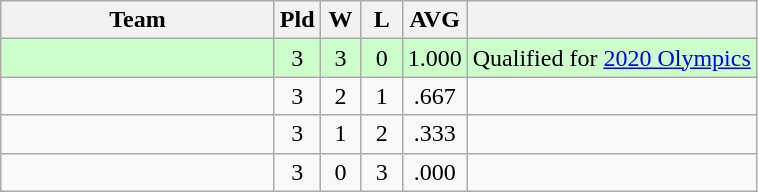<table class="wikitable" style="text-align:center;">
<tr>
<th width=175>Team</th>
<th width=20 abbr="Played">Pld</th>
<th width=20 abbr="Won">W</th>
<th width=20 abbr="Lost">L</th>
<th width=30 abbr="Average">AVG</th>
<th></th>
</tr>
<tr style="background:#ccffcc">
<td align=left></td>
<td>3</td>
<td>3</td>
<td>0</td>
<td>1.000</td>
<td>Qualified for <a href='#'>2020 Olympics</a></td>
</tr>
<tr>
<td align=left></td>
<td>3</td>
<td>2</td>
<td>1</td>
<td>.667</td>
<td></td>
</tr>
<tr>
<td align=left></td>
<td>3</td>
<td>1</td>
<td>2</td>
<td>.333</td>
<td></td>
</tr>
<tr>
<td align=left></td>
<td>3</td>
<td>0</td>
<td>3</td>
<td>.000</td>
<td></td>
</tr>
</table>
